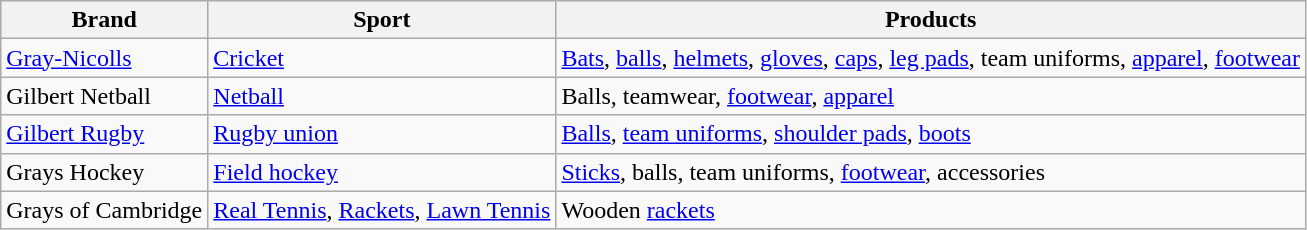<table class= "wikitable sortable">
<tr>
<th>Brand</th>
<th>Sport</th>
<th>Products</th>
</tr>
<tr>
<td><a href='#'>Gray-Nicolls</a></td>
<td><a href='#'>Cricket</a></td>
<td><a href='#'>Bats</a>, <a href='#'>balls</a>, <a href='#'>helmets</a>, <a href='#'>gloves</a>, <a href='#'>caps</a>, <a href='#'>leg pads</a>, team uniforms, <a href='#'>apparel</a>, <a href='#'>footwear</a></td>
</tr>
<tr>
<td>Gilbert Netball</td>
<td><a href='#'>Netball</a></td>
<td>Balls, teamwear, <a href='#'>footwear</a>, <a href='#'>apparel</a></td>
</tr>
<tr>
<td><a href='#'>Gilbert Rugby</a></td>
<td><a href='#'>Rugby union</a></td>
<td><a href='#'>Balls</a>, <a href='#'>team uniforms</a>, <a href='#'>shoulder pads</a>, <a href='#'>boots</a></td>
</tr>
<tr>
<td>Grays Hockey</td>
<td><a href='#'>Field hockey</a></td>
<td><a href='#'>Sticks</a>, balls, team uniforms, <a href='#'>footwear</a>, accessories</td>
</tr>
<tr>
<td>Grays of Cambridge</td>
<td><a href='#'>Real Tennis</a>, <a href='#'>Rackets</a>, <a href='#'>Lawn Tennis</a></td>
<td>Wooden <a href='#'>rackets</a></td>
</tr>
</table>
